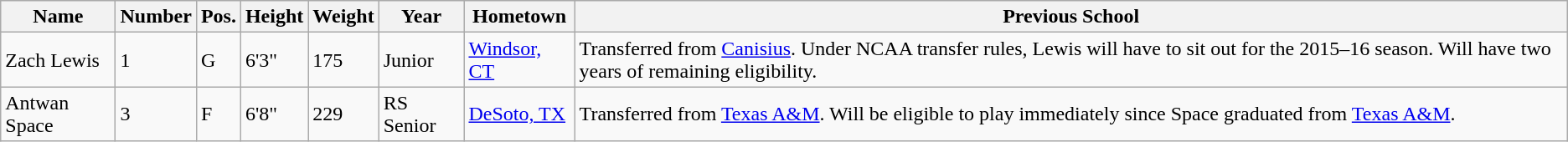<table class="wikitable sortable" border="1">
<tr>
<th>Name</th>
<th>Number</th>
<th>Pos.</th>
<th>Height</th>
<th>Weight</th>
<th>Year</th>
<th>Hometown</th>
<th class="unsortable">Previous School</th>
</tr>
<tr>
<td>Zach Lewis</td>
<td>1</td>
<td>G</td>
<td>6'3"</td>
<td>175</td>
<td>Junior</td>
<td><a href='#'>Windsor, CT</a></td>
<td>Transferred from <a href='#'>Canisius</a>. Under NCAA transfer rules, Lewis will have to sit out for the 2015–16 season. Will have two years of remaining eligibility.</td>
</tr>
<tr>
<td>Antwan Space</td>
<td>3</td>
<td>F</td>
<td>6'8"</td>
<td>229</td>
<td>RS Senior</td>
<td><a href='#'>DeSoto, TX</a></td>
<td>Transferred from <a href='#'>Texas A&M</a>. Will be eligible to play immediately since Space graduated from <a href='#'>Texas A&M</a>.</td>
</tr>
</table>
